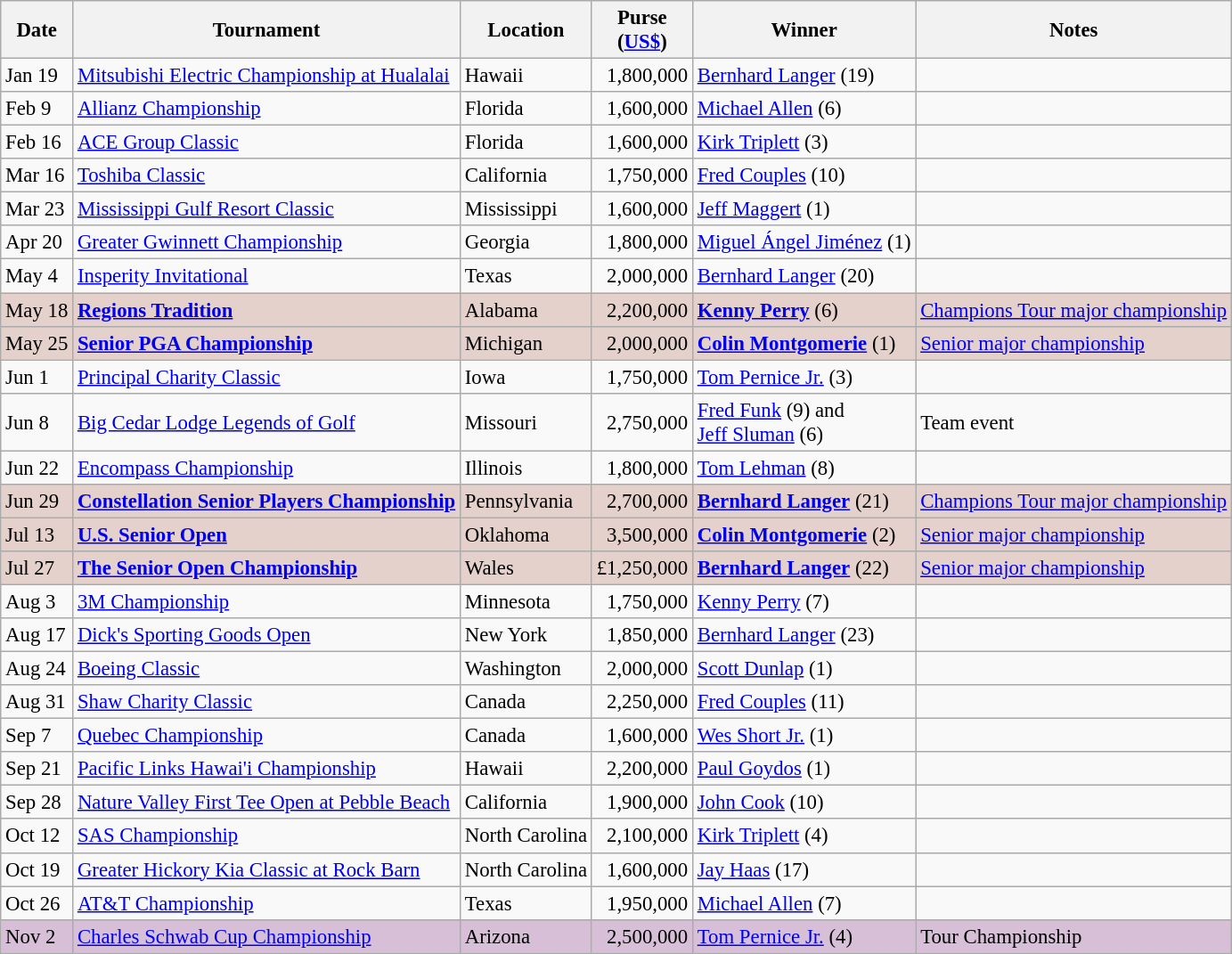<table class="wikitable" style="font-size:95%">
<tr>
<th>Date</th>
<th>Tournament</th>
<th>Location</th>
<th>Purse<br>(<a href='#'>US$</a>)</th>
<th>Winner</th>
<th>Notes</th>
</tr>
<tr>
<td>Jan 19</td>
<td><a href='#'>Mitsubishi Electric Championship at Hualalai</a></td>
<td>Hawaii</td>
<td align=right>1,800,000</td>
<td> <a href='#'>Bernhard Langer</a> (19)</td>
<td></td>
</tr>
<tr>
<td>Feb 9</td>
<td><a href='#'>Allianz Championship</a></td>
<td>Florida</td>
<td align=right>1,600,000</td>
<td> <a href='#'>Michael Allen</a> (6)</td>
<td></td>
</tr>
<tr>
<td>Feb 16</td>
<td><a href='#'>ACE Group Classic</a></td>
<td>Florida</td>
<td align=right>1,600,000</td>
<td> <a href='#'>Kirk Triplett</a> (3)</td>
<td></td>
</tr>
<tr>
<td>Mar 16</td>
<td><a href='#'>Toshiba Classic</a></td>
<td>California</td>
<td align=right>1,750,000</td>
<td> <a href='#'>Fred Couples</a> (10)</td>
<td></td>
</tr>
<tr>
<td>Mar 23</td>
<td><a href='#'>Mississippi Gulf Resort Classic</a></td>
<td>Mississippi</td>
<td align=right>1,600,000</td>
<td> <a href='#'>Jeff Maggert</a> (1)</td>
<td></td>
</tr>
<tr>
<td>Apr 20</td>
<td><a href='#'>Greater Gwinnett Championship</a></td>
<td>Georgia</td>
<td align=right>1,800,000</td>
<td> <a href='#'>Miguel Ángel Jiménez</a> (1)</td>
<td></td>
</tr>
<tr>
<td>May 4</td>
<td><a href='#'>Insperity Invitational</a></td>
<td>Texas</td>
<td align=right>2,000,000</td>
<td> <a href='#'>Bernhard Langer</a> (20)</td>
<td></td>
</tr>
<tr style="background:#e5d1cb;">
<td>May 18</td>
<td><strong><a href='#'>Regions Tradition</a></strong></td>
<td>Alabama</td>
<td align=right>2,200,000</td>
<td> <strong><a href='#'>Kenny Perry</a></strong> (6)</td>
<td><a href='#'>Champions Tour major championship</a></td>
</tr>
<tr style="background:#e5d1cb;">
<td>May 25</td>
<td><strong><a href='#'>Senior PGA Championship</a></strong></td>
<td>Michigan</td>
<td align=right>2,000,000</td>
<td> <strong><a href='#'>Colin Montgomerie</a></strong> (1)</td>
<td><a href='#'>Senior major championship</a></td>
</tr>
<tr>
<td>Jun 1</td>
<td><a href='#'>Principal Charity Classic</a></td>
<td>Iowa</td>
<td align=right>1,750,000</td>
<td> <a href='#'>Tom Pernice Jr.</a> (3)</td>
<td></td>
</tr>
<tr>
<td>Jun 8</td>
<td><a href='#'>Big Cedar Lodge Legends of Golf</a></td>
<td>Missouri</td>
<td align=right>2,750,000</td>
<td> <a href='#'>Fred Funk</a> (9) and<br> <a href='#'>Jeff Sluman</a> (6)</td>
<td>Team event</td>
</tr>
<tr>
<td>Jun 22</td>
<td><a href='#'>Encompass Championship</a></td>
<td>Illinois</td>
<td align=right>1,800,000</td>
<td> <a href='#'>Tom Lehman</a> (8)</td>
<td></td>
</tr>
<tr style="background:#e5d1cb;">
<td>Jun 29</td>
<td><strong><a href='#'>Constellation Senior Players Championship</a></strong></td>
<td>Pennsylvania</td>
<td align=right>2,700,000</td>
<td> <strong><a href='#'>Bernhard Langer</a></strong> (21)</td>
<td><a href='#'>Champions Tour major championship</a></td>
</tr>
<tr style="background:#e5d1cb;">
<td>Jul 13</td>
<td><strong><a href='#'>U.S. Senior Open</a></strong></td>
<td>Oklahoma</td>
<td align=right>3,500,000</td>
<td> <strong><a href='#'>Colin Montgomerie</a></strong> (2)</td>
<td><a href='#'>Senior major championship</a></td>
</tr>
<tr style="background:#e5d1cb;">
<td>Jul 27</td>
<td><strong><a href='#'>The Senior Open Championship</a></strong></td>
<td>Wales</td>
<td align=right>£1,250,000</td>
<td> <strong><a href='#'>Bernhard Langer</a></strong> (22)</td>
<td><a href='#'>Senior major championship</a></td>
</tr>
<tr>
<td>Aug 3</td>
<td><a href='#'>3M Championship</a></td>
<td>Minnesota</td>
<td align=right>1,750,000</td>
<td> <a href='#'>Kenny Perry</a> (7)</td>
<td></td>
</tr>
<tr>
<td>Aug 17</td>
<td><a href='#'>Dick's Sporting Goods Open</a></td>
<td>New York</td>
<td align=right>1,850,000</td>
<td> <a href='#'>Bernhard Langer</a> (23)</td>
<td></td>
</tr>
<tr>
<td>Aug 24</td>
<td><a href='#'>Boeing Classic</a></td>
<td>Washington</td>
<td align=right>2,000,000</td>
<td> <a href='#'>Scott Dunlap</a> (1)</td>
<td></td>
</tr>
<tr>
<td>Aug 31</td>
<td><a href='#'>Shaw Charity Classic</a></td>
<td>Canada</td>
<td align=right>2,250,000</td>
<td> <a href='#'>Fred Couples</a> (11)</td>
<td></td>
</tr>
<tr>
<td>Sep 7</td>
<td><a href='#'>Quebec Championship</a></td>
<td>Canada</td>
<td align=right>1,600,000</td>
<td> <a href='#'>Wes Short Jr.</a> (1)</td>
<td></td>
</tr>
<tr>
<td>Sep 21</td>
<td><a href='#'>Pacific Links Hawai'i Championship</a></td>
<td>Hawaii</td>
<td align=right>2,200,000</td>
<td> <a href='#'>Paul Goydos</a> (1)</td>
<td></td>
</tr>
<tr>
<td>Sep 28</td>
<td><a href='#'>Nature Valley First Tee Open at Pebble Beach</a></td>
<td>California</td>
<td align=right>1,900,000</td>
<td> <a href='#'>John Cook</a> (10)</td>
<td></td>
</tr>
<tr>
<td>Oct 12</td>
<td><a href='#'>SAS Championship</a></td>
<td>North Carolina</td>
<td align=right>2,100,000</td>
<td> <a href='#'>Kirk Triplett</a> (4)</td>
<td></td>
</tr>
<tr>
<td>Oct 19</td>
<td><a href='#'>Greater Hickory Kia Classic at Rock Barn</a></td>
<td>North Carolina</td>
<td align=right>1,600,000</td>
<td> <a href='#'>Jay Haas</a> (17)</td>
<td></td>
</tr>
<tr>
<td>Oct 26</td>
<td><a href='#'>AT&T Championship</a></td>
<td>Texas</td>
<td align=right>1,950,000</td>
<td> <a href='#'>Michael Allen</a> (7)</td>
<td></td>
</tr>
<tr style="background:thistle;">
<td>Nov 2</td>
<td><a href='#'>Charles Schwab Cup Championship</a></td>
<td>Arizona</td>
<td align=right>2,500,000</td>
<td> <a href='#'>Tom Pernice Jr.</a> (4)</td>
<td>Tour Championship</td>
</tr>
</table>
